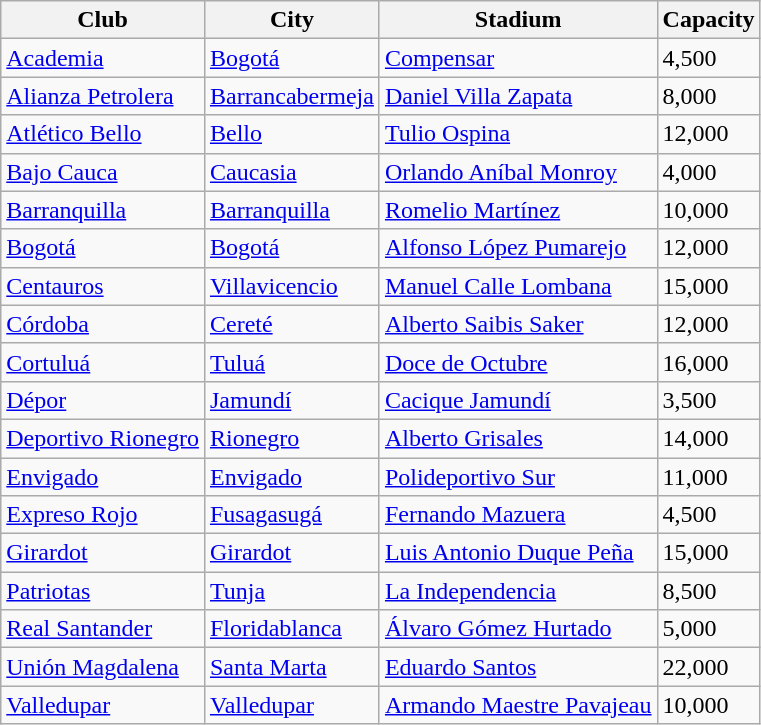<table class="wikitable sortable">
<tr>
<th>Club</th>
<th>City</th>
<th>Stadium</th>
<th>Capacity</th>
</tr>
<tr>
<td><a href='#'>Academia</a></td>
<td><a href='#'>Bogotá</a></td>
<td><a href='#'>Compensar</a></td>
<td>4,500</td>
</tr>
<tr>
<td><a href='#'>Alianza Petrolera</a></td>
<td><a href='#'>Barrancabermeja</a></td>
<td><a href='#'>Daniel Villa Zapata</a></td>
<td>8,000</td>
</tr>
<tr>
<td><a href='#'>Atlético Bello</a></td>
<td><a href='#'>Bello</a></td>
<td><a href='#'>Tulio Ospina</a></td>
<td>12,000</td>
</tr>
<tr>
<td><a href='#'>Bajo Cauca</a></td>
<td><a href='#'>Caucasia</a></td>
<td><a href='#'>Orlando Aníbal Monroy</a></td>
<td>4,000</td>
</tr>
<tr>
<td><a href='#'>Barranquilla</a></td>
<td><a href='#'>Barranquilla</a></td>
<td><a href='#'>Romelio Martínez</a></td>
<td>10,000</td>
</tr>
<tr>
<td><a href='#'>Bogotá</a></td>
<td><a href='#'>Bogotá</a></td>
<td><a href='#'>Alfonso López Pumarejo</a></td>
<td>12,000</td>
</tr>
<tr>
<td><a href='#'>Centauros</a></td>
<td><a href='#'>Villavicencio</a></td>
<td><a href='#'>Manuel Calle Lombana</a></td>
<td>15,000</td>
</tr>
<tr>
<td><a href='#'>Córdoba</a></td>
<td><a href='#'>Cereté</a></td>
<td><a href='#'>Alberto Saibis Saker</a></td>
<td>12,000</td>
</tr>
<tr>
<td><a href='#'>Cortuluá</a></td>
<td><a href='#'>Tuluá</a></td>
<td><a href='#'>Doce de Octubre</a></td>
<td>16,000</td>
</tr>
<tr>
<td><a href='#'>Dépor</a></td>
<td><a href='#'>Jamundí</a></td>
<td><a href='#'>Cacique Jamundí</a></td>
<td>3,500</td>
</tr>
<tr>
<td><a href='#'>Deportivo Rionegro</a></td>
<td><a href='#'>Rionegro</a></td>
<td><a href='#'>Alberto Grisales</a></td>
<td>14,000</td>
</tr>
<tr>
<td><a href='#'>Envigado</a></td>
<td><a href='#'>Envigado</a></td>
<td><a href='#'>Polideportivo Sur</a></td>
<td>11,000</td>
</tr>
<tr>
<td><a href='#'>Expreso Rojo</a></td>
<td><a href='#'>Fusagasugá</a></td>
<td><a href='#'>Fernando Mazuera</a></td>
<td>4,500</td>
</tr>
<tr>
<td><a href='#'>Girardot</a></td>
<td><a href='#'>Girardot</a></td>
<td><a href='#'>Luis Antonio Duque Peña</a></td>
<td>15,000</td>
</tr>
<tr>
<td><a href='#'>Patriotas</a></td>
<td><a href='#'>Tunja</a></td>
<td><a href='#'>La Independencia</a></td>
<td>8,500</td>
</tr>
<tr>
<td><a href='#'>Real Santander</a></td>
<td><a href='#'>Floridablanca</a></td>
<td><a href='#'>Álvaro Gómez Hurtado</a></td>
<td>5,000</td>
</tr>
<tr>
<td><a href='#'>Unión Magdalena</a></td>
<td><a href='#'>Santa Marta</a></td>
<td><a href='#'>Eduardo Santos</a></td>
<td>22,000</td>
</tr>
<tr>
<td><a href='#'>Valledupar</a></td>
<td><a href='#'>Valledupar</a></td>
<td><a href='#'>Armando Maestre Pavajeau</a></td>
<td>10,000</td>
</tr>
</table>
